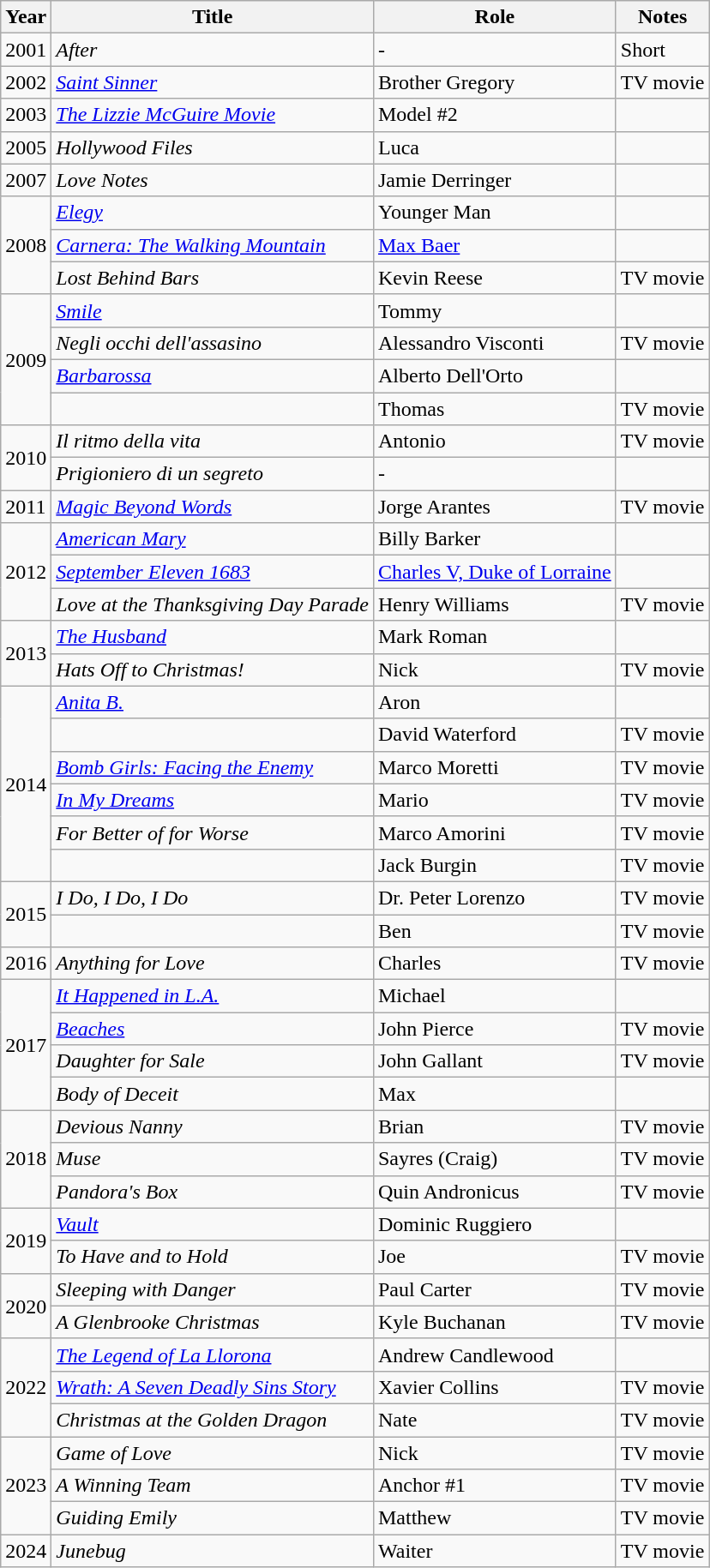<table class="wikitable sortable">
<tr>
<th>Year</th>
<th>Title</th>
<th>Role</th>
<th>Notes</th>
</tr>
<tr>
<td>2001</td>
<td><em>After</em></td>
<td>-</td>
<td>Short</td>
</tr>
<tr>
<td>2002</td>
<td><em><a href='#'>Saint Sinner</a></em></td>
<td>Brother Gregory</td>
<td>TV movie</td>
</tr>
<tr>
<td>2003</td>
<td><em><a href='#'>The Lizzie McGuire Movie</a></em></td>
<td>Model #2</td>
<td></td>
</tr>
<tr>
<td>2005</td>
<td><em>Hollywood Files</em></td>
<td>Luca</td>
<td></td>
</tr>
<tr>
<td>2007</td>
<td><em>Love Notes</em></td>
<td>Jamie Derringer</td>
<td></td>
</tr>
<tr>
<td rowspan=3>2008</td>
<td><em><a href='#'>Elegy</a></em></td>
<td>Younger Man</td>
<td></td>
</tr>
<tr>
<td><em><a href='#'>Carnera: The Walking Mountain</a></em></td>
<td><a href='#'>Max Baer</a></td>
<td></td>
</tr>
<tr>
<td><em>Lost Behind Bars</em></td>
<td>Kevin Reese</td>
<td>TV movie</td>
</tr>
<tr>
<td rowspan=4>2009</td>
<td><em><a href='#'>Smile</a></em></td>
<td>Tommy</td>
<td></td>
</tr>
<tr>
<td><em>Negli occhi dell'assasino</em></td>
<td>Alessandro Visconti</td>
<td>TV movie</td>
</tr>
<tr>
<td><em><a href='#'>Barbarossa</a></em></td>
<td>Alberto Dell'Orto</td>
<td></td>
</tr>
<tr>
<td><em></em></td>
<td>Thomas</td>
<td>TV movie</td>
</tr>
<tr>
<td rowspan=2>2010</td>
<td><em>Il ritmo della vita</em></td>
<td>Antonio</td>
<td>TV movie</td>
</tr>
<tr>
<td><em>Prigioniero di un segreto</em></td>
<td>-</td>
<td></td>
</tr>
<tr>
<td>2011</td>
<td><em><a href='#'>Magic Beyond Words</a></em></td>
<td>Jorge Arantes</td>
<td>TV movie</td>
</tr>
<tr>
<td rowspan=3>2012</td>
<td><em><a href='#'>American Mary</a></em></td>
<td>Billy Barker</td>
<td></td>
</tr>
<tr>
<td><em><a href='#'>September Eleven 1683</a></em></td>
<td><a href='#'>Charles V, Duke of Lorraine</a></td>
<td></td>
</tr>
<tr>
<td><em>Love at the Thanksgiving Day Parade</em></td>
<td>Henry Williams</td>
<td>TV movie</td>
</tr>
<tr>
<td rowspan=2>2013</td>
<td><em><a href='#'>The Husband</a></em></td>
<td>Mark Roman</td>
<td></td>
</tr>
<tr>
<td><em>Hats Off to Christmas!</em></td>
<td>Nick </td>
<td>TV movie</td>
</tr>
<tr>
<td rowspan=6>2014</td>
<td><em><a href='#'>Anita B.</a></em></td>
<td>Aron</td>
<td></td>
</tr>
<tr>
<td><em></em></td>
<td>David Waterford</td>
<td>TV movie</td>
</tr>
<tr>
<td><em><a href='#'>Bomb Girls: Facing the Enemy</a></em></td>
<td>Marco Moretti </td>
<td>TV movie</td>
</tr>
<tr>
<td><em><a href='#'>In My Dreams</a></em></td>
<td>Mario</td>
<td>TV movie</td>
</tr>
<tr>
<td><em>For Better of for Worse</em></td>
<td>Marco Amorini </td>
<td>TV movie</td>
</tr>
<tr>
<td><em></em></td>
<td>Jack Burgin</td>
<td>TV movie</td>
</tr>
<tr>
<td rowspan=2>2015</td>
<td><em>I Do, I Do, I Do</em></td>
<td>Dr. Peter Lorenzo</td>
<td>TV movie</td>
</tr>
<tr>
<td><em></em></td>
<td>Ben</td>
<td>TV movie</td>
</tr>
<tr>
<td>2016</td>
<td><em>Anything for Love</em></td>
<td>Charles</td>
<td>TV movie</td>
</tr>
<tr>
<td rowspan=4>2017</td>
<td><em><a href='#'>It Happened in L.A.</a></em></td>
<td>Michael</td>
<td></td>
</tr>
<tr>
<td><em><a href='#'>Beaches</a></em></td>
<td>John Pierce </td>
<td>TV movie</td>
</tr>
<tr>
<td><em>Daughter for Sale</em></td>
<td>John Gallant </td>
<td>TV movie</td>
</tr>
<tr>
<td><em>Body of Deceit</em></td>
<td>Max</td>
<td></td>
</tr>
<tr>
<td rowspan=3>2018</td>
<td><em>Devious Nanny</em></td>
<td>Brian</td>
<td>TV movie</td>
</tr>
<tr>
<td><em>Muse</em></td>
<td>Sayres (Craig)</td>
<td>TV movie</td>
</tr>
<tr>
<td><em>Pandora's Box</em></td>
<td>Quin Andronicus</td>
<td>TV movie</td>
</tr>
<tr>
<td rowspan=2>2019</td>
<td><em><a href='#'>Vault</a></em></td>
<td>Dominic Ruggiero</td>
<td></td>
</tr>
<tr>
<td><em>To Have and to Hold</em></td>
<td>Joe</td>
<td>TV movie</td>
</tr>
<tr>
<td rowspan=2>2020</td>
<td><em>Sleeping with Danger</em></td>
<td>Paul Carter</td>
<td>TV movie</td>
</tr>
<tr>
<td><em>A Glenbrooke Christmas</em></td>
<td>Kyle Buchanan</td>
<td>TV movie</td>
</tr>
<tr>
<td rowspan=3>2022</td>
<td><em><a href='#'>The Legend of La Llorona</a></em></td>
<td>Andrew Candlewood</td>
<td></td>
</tr>
<tr>
<td><em><a href='#'>Wrath: A Seven Deadly Sins Story</a></em></td>
<td>Xavier Collins</td>
<td>TV movie</td>
</tr>
<tr>
<td><em>Christmas at the Golden Dragon</em></td>
<td>Nate</td>
<td>TV movie</td>
</tr>
<tr>
<td rowspan=3>2023</td>
<td><em>Game of Love</em></td>
<td>Nick</td>
<td>TV movie</td>
</tr>
<tr>
<td><em>A Winning Team</em></td>
<td>Anchor #1</td>
<td>TV movie</td>
</tr>
<tr>
<td><em>Guiding Emily</em></td>
<td>Matthew</td>
<td>TV movie</td>
</tr>
<tr>
<td>2024</td>
<td><em>Junebug</em></td>
<td>Waiter</td>
<td>TV movie</td>
</tr>
</table>
